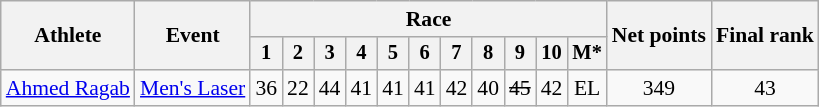<table class="wikitable" style="font-size:90%">
<tr>
<th rowspan="2">Athlete</th>
<th rowspan="2">Event</th>
<th colspan=11>Race</th>
<th rowspan=2>Net points</th>
<th rowspan=2>Final rank</th>
</tr>
<tr style="font-size:95%">
<th>1</th>
<th>2</th>
<th>3</th>
<th>4</th>
<th>5</th>
<th>6</th>
<th>7</th>
<th>8</th>
<th>9</th>
<th>10</th>
<th>M*</th>
</tr>
<tr align=center>
<td align=left><a href='#'>Ahmed Ragab</a></td>
<td align=left><a href='#'>Men's Laser</a></td>
<td>36</td>
<td>22</td>
<td>44</td>
<td>41</td>
<td>41</td>
<td>41</td>
<td>42</td>
<td>40</td>
<td><s>45</s></td>
<td>42</td>
<td>EL</td>
<td>349</td>
<td>43</td>
</tr>
</table>
